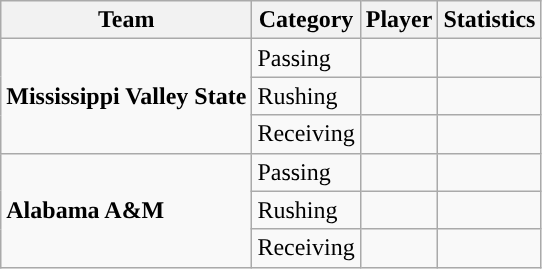<table class="wikitable" style="float: left;">
<tr>
<th>Team</th>
<th>Category</th>
<th>Player</th>
<th>Statistics</th>
</tr>
<tr>
<td rowspan=3><strong>Mississippi Valley State</strong></td>
<td>Passing</td>
<td> </td>
<td> </td>
</tr>
<tr>
<td>Rushing</td>
<td> </td>
<td> </td>
</tr>
<tr>
<td>Receiving</td>
<td> </td>
<td> </td>
</tr>
<tr>
<td rowspan=3><strong>Alabama A&M</strong></td>
<td>Passing</td>
<td> </td>
<td> </td>
</tr>
<tr>
<td>Rushing</td>
<td> </td>
<td> </td>
</tr>
<tr>
<td>Receiving</td>
<td> </td>
<td> </td>
</tr>
</table>
